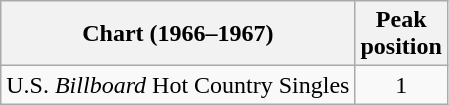<table class="wikitable sortable">
<tr>
<th align="left">Chart (1966–1967)</th>
<th align="center">Peak<br>position</th>
</tr>
<tr>
<td align="left">U.S. <em>Billboard</em> Hot Country Singles</td>
<td align="center">1</td>
</tr>
</table>
